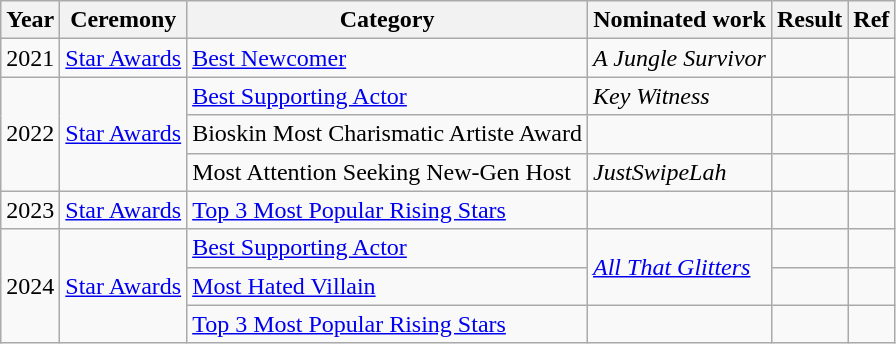<table class="wikitable sortable">
<tr>
<th>Year</th>
<th>Ceremony</th>
<th>Category</th>
<th>Nominated work</th>
<th>Result</th>
<th class="unsortable">Ref</th>
</tr>
<tr>
<td>2021</td>
<td><a href='#'>Star Awards</a></td>
<td><a href='#'>Best Newcomer</a></td>
<td><em>A Jungle Survivor</em>  <br> </td>
<td></td>
<td></td>
</tr>
<tr>
<td rowspan="3">2022</td>
<td rowspan="3"><a href='#'>Star Awards</a></td>
<td><a href='#'>Best Supporting Actor</a></td>
<td><em>Key Witness</em> <br> </td>
<td></td>
<td></td>
</tr>
<tr>
<td>Bioskin Most Charismatic Artiste Award</td>
<td></td>
<td></td>
<td></td>
</tr>
<tr>
<td>Most Attention Seeking New-Gen Host</td>
<td><em>JustSwipeLah</em></td>
<td></td>
<td></td>
</tr>
<tr>
<td>2023</td>
<td><a href='#'>Star Awards</a></td>
<td><a href='#'>Top 3 Most Popular Rising Stars</a></td>
<td></td>
<td></td>
<td></td>
</tr>
<tr>
<td rowspan="3">2024</td>
<td rowspan="3"><a href='#'>Star Awards</a></td>
<td><a href='#'>Best Supporting Actor</a></td>
<td rowspan="2"><em><a href='#'>All That Glitters</a></em> </td>
<td></td>
<td></td>
</tr>
<tr>
<td><a href='#'>Most Hated Villain</a></td>
<td></td>
<td></td>
</tr>
<tr>
<td><a href='#'>Top 3 Most Popular Rising Stars</a></td>
<td></td>
<td></td>
<td></td>
</tr>
</table>
